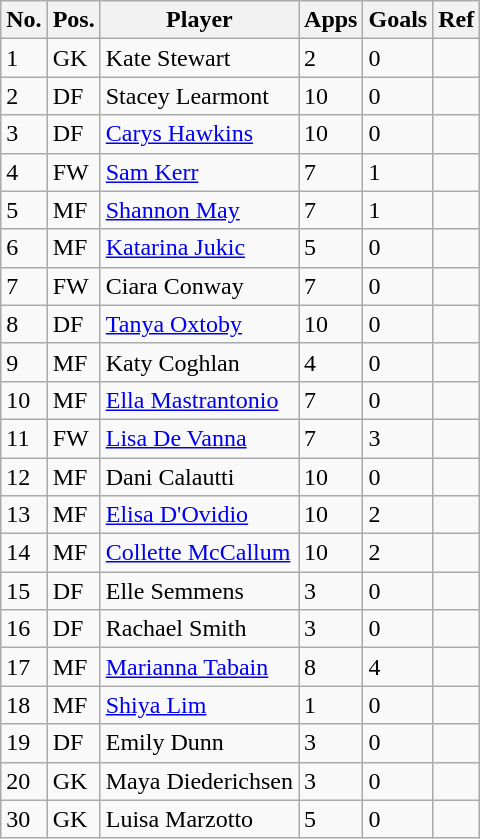<table class="wikitable sortable">
<tr>
<th>No.</th>
<th>Pos.</th>
<th>Player</th>
<th>Apps</th>
<th>Goals</th>
<th>Ref</th>
</tr>
<tr>
<td>1</td>
<td>GK</td>
<td> Kate Stewart</td>
<td>2</td>
<td>0</td>
<td></td>
</tr>
<tr>
<td>2</td>
<td>DF</td>
<td> Stacey Learmont</td>
<td>10</td>
<td>0</td>
<td></td>
</tr>
<tr>
<td>3</td>
<td>DF</td>
<td> <a href='#'>Carys Hawkins</a></td>
<td>10</td>
<td>0</td>
<td></td>
</tr>
<tr>
<td>4</td>
<td>FW</td>
<td> <a href='#'>Sam Kerr</a></td>
<td>7</td>
<td>1</td>
<td></td>
</tr>
<tr>
<td>5</td>
<td>MF</td>
<td> <a href='#'>Shannon May</a></td>
<td>7</td>
<td>1</td>
<td></td>
</tr>
<tr>
<td>6</td>
<td>MF</td>
<td> <a href='#'>Katarina Jukic</a></td>
<td>5</td>
<td>0</td>
<td></td>
</tr>
<tr>
<td>7</td>
<td>FW</td>
<td> Ciara Conway</td>
<td>7</td>
<td>0</td>
<td></td>
</tr>
<tr>
<td>8</td>
<td>DF</td>
<td> <a href='#'>Tanya Oxtoby</a></td>
<td>10</td>
<td>0</td>
<td></td>
</tr>
<tr>
<td>9</td>
<td>MF</td>
<td> Katy Coghlan</td>
<td>4</td>
<td>0</td>
<td></td>
</tr>
<tr>
<td>10</td>
<td>MF</td>
<td> <a href='#'>Ella Mastrantonio</a></td>
<td>7</td>
<td>0</td>
<td></td>
</tr>
<tr>
<td>11</td>
<td>FW</td>
<td> <a href='#'>Lisa De Vanna</a></td>
<td>7</td>
<td>3</td>
<td></td>
</tr>
<tr>
<td>12</td>
<td>MF</td>
<td> Dani Calautti</td>
<td>10</td>
<td>0</td>
<td></td>
</tr>
<tr>
<td>13</td>
<td>MF</td>
<td> <a href='#'>Elisa D'Ovidio</a></td>
<td>10</td>
<td>2</td>
<td></td>
</tr>
<tr>
<td>14</td>
<td>MF</td>
<td> <a href='#'>Collette McCallum</a></td>
<td>10</td>
<td>2</td>
<td></td>
</tr>
<tr>
<td>15</td>
<td>DF</td>
<td> Elle Semmens</td>
<td>3</td>
<td>0</td>
<td></td>
</tr>
<tr>
<td>16</td>
<td>DF</td>
<td> Rachael Smith</td>
<td>3</td>
<td>0</td>
<td></td>
</tr>
<tr>
<td>17</td>
<td>MF</td>
<td> <a href='#'>Marianna Tabain</a></td>
<td>8</td>
<td>4</td>
<td></td>
</tr>
<tr>
<td>18</td>
<td>MF</td>
<td> <a href='#'>Shiya Lim</a></td>
<td>1</td>
<td>0</td>
<td></td>
</tr>
<tr>
<td>19</td>
<td>DF</td>
<td> Emily Dunn</td>
<td>3</td>
<td>0</td>
<td></td>
</tr>
<tr>
<td>20</td>
<td>GK</td>
<td> Maya Diederichsen</td>
<td>3</td>
<td>0</td>
<td></td>
</tr>
<tr>
<td>30</td>
<td>GK</td>
<td> Luisa Marzotto</td>
<td>5</td>
<td>0</td>
<td></td>
</tr>
</table>
